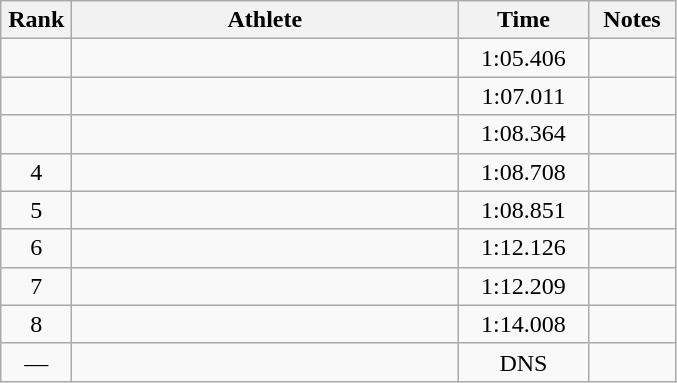<table class=wikitable style="text-align:center">
<tr>
<th width=40>Rank</th>
<th width=250>Athlete</th>
<th width=80>Time</th>
<th width=50>Notes</th>
</tr>
<tr>
<td></td>
<td align=left></td>
<td>1:05.406</td>
<td></td>
</tr>
<tr>
<td></td>
<td align=left></td>
<td>1:07.011</td>
<td></td>
</tr>
<tr>
<td></td>
<td align=left></td>
<td>1:08.364</td>
<td></td>
</tr>
<tr>
<td>4</td>
<td align=left></td>
<td>1:08.708</td>
<td></td>
</tr>
<tr>
<td>5</td>
<td align=left></td>
<td>1:08.851</td>
<td></td>
</tr>
<tr>
<td>6</td>
<td align=left></td>
<td>1:12.126</td>
<td></td>
</tr>
<tr>
<td>7</td>
<td align=left></td>
<td>1:12.209</td>
<td></td>
</tr>
<tr>
<td>8</td>
<td align=left></td>
<td>1:14.008</td>
<td></td>
</tr>
<tr>
<td>—</td>
<td align=left></td>
<td>DNS</td>
<td></td>
</tr>
</table>
